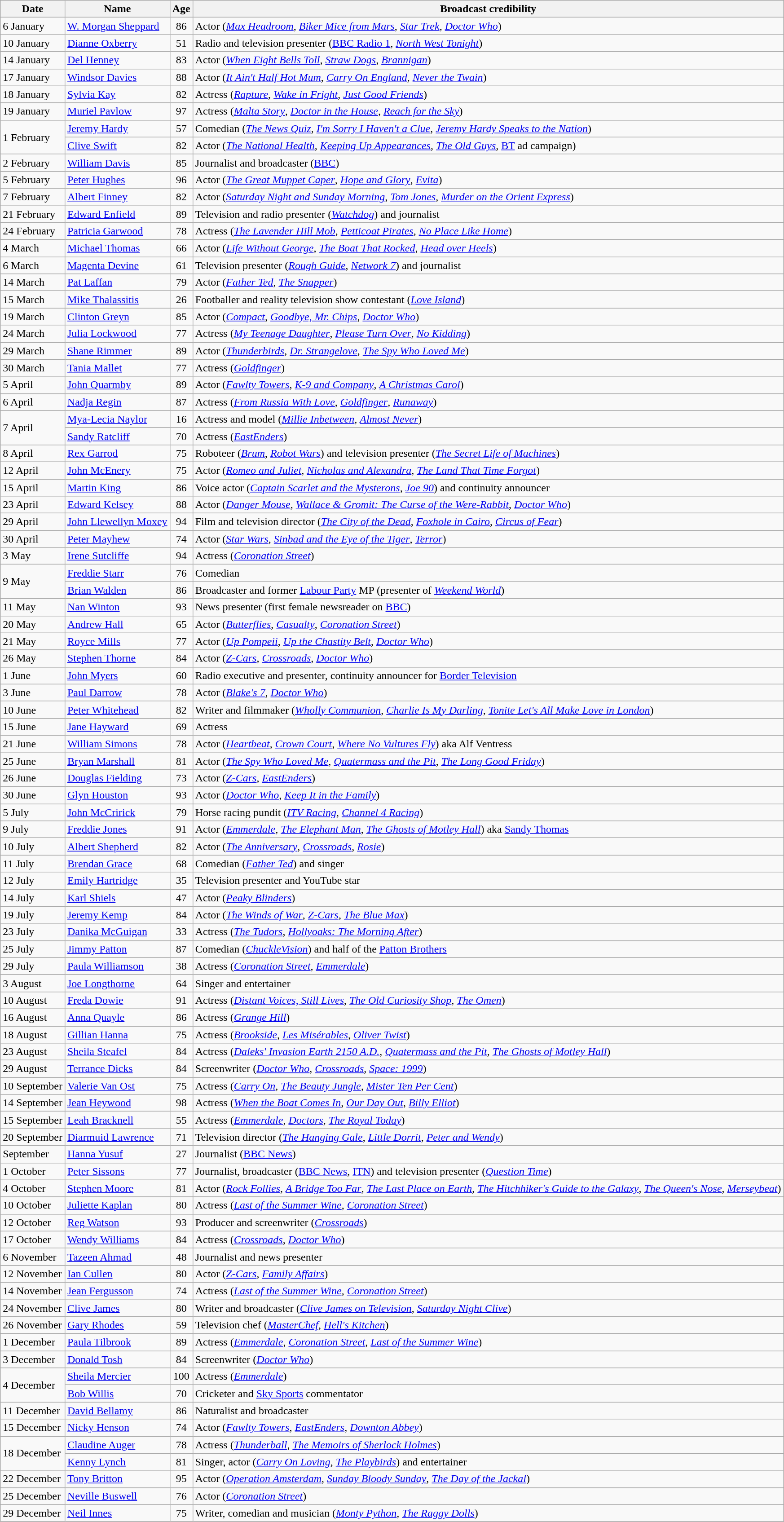<table class="wikitable">
<tr>
<th>Date</th>
<th>Name</th>
<th>Age</th>
<th>Broadcast credibility</th>
</tr>
<tr>
<td>6 January</td>
<td><a href='#'>W. Morgan Sheppard</a></td>
<td align=center>86</td>
<td>Actor (<em><a href='#'>Max Headroom</a></em>, <em><a href='#'>Biker Mice from Mars</a></em>, <em><a href='#'>Star Trek</a></em>, <em><a href='#'>Doctor Who</a></em>)</td>
</tr>
<tr>
<td>10 January</td>
<td><a href='#'>Dianne Oxberry</a></td>
<td align=center>51</td>
<td>Radio and television presenter (<a href='#'>BBC Radio 1</a>, <em><a href='#'>North West Tonight</a></em>)</td>
</tr>
<tr>
<td>14 January</td>
<td><a href='#'>Del Henney</a></td>
<td align=center>83</td>
<td>Actor (<em><a href='#'>When Eight Bells Toll</a></em>, <em><a href='#'>Straw Dogs</a></em>, <em><a href='#'>Brannigan</a></em>)</td>
</tr>
<tr>
<td>17 January</td>
<td><a href='#'>Windsor Davies</a></td>
<td align=center>88</td>
<td>Actor (<em><a href='#'>It Ain't Half Hot Mum</a></em>, <em><a href='#'>Carry On England</a></em>, <em><a href='#'>Never the Twain</a></em>)</td>
</tr>
<tr>
<td>18 January</td>
<td><a href='#'>Sylvia Kay</a></td>
<td align=center>82</td>
<td>Actress (<em><a href='#'>Rapture</a></em>, <em><a href='#'>Wake in Fright</a></em>, <em><a href='#'>Just Good Friends</a></em>)</td>
</tr>
<tr>
<td>19 January</td>
<td><a href='#'>Muriel Pavlow</a></td>
<td align=center>97</td>
<td>Actress (<em><a href='#'>Malta Story</a></em>, <em><a href='#'>Doctor in the House</a></em>, <em><a href='#'>Reach for the Sky</a></em>)</td>
</tr>
<tr>
<td rowspan=2>1 February</td>
<td><a href='#'>Jeremy Hardy</a></td>
<td align=center>57</td>
<td>Comedian (<em><a href='#'>The News Quiz</a></em>, <em><a href='#'>I'm Sorry I Haven't a Clue</a></em>, <em><a href='#'>Jeremy Hardy Speaks to the Nation</a></em>)</td>
</tr>
<tr>
<td><a href='#'>Clive Swift</a></td>
<td align=center>82</td>
<td>Actor (<em><a href='#'>The National Health</a></em>, <em><a href='#'>Keeping Up Appearances</a></em>, <em><a href='#'>The Old Guys</a></em>, <a href='#'>BT</a> ad campaign)</td>
</tr>
<tr>
<td>2 February</td>
<td><a href='#'>William Davis</a></td>
<td align=center>85</td>
<td>Journalist and broadcaster (<a href='#'>BBC</a>)</td>
</tr>
<tr>
<td>5 February</td>
<td><a href='#'>Peter Hughes</a></td>
<td align=center>96</td>
<td>Actor (<em><a href='#'>The Great Muppet Caper</a></em>, <em><a href='#'>Hope and Glory</a></em>, <em><a href='#'>Evita</a></em>)</td>
</tr>
<tr>
<td>7 February</td>
<td><a href='#'>Albert Finney</a></td>
<td align=center>82</td>
<td>Actor (<em><a href='#'>Saturday Night and Sunday Morning</a></em>, <em><a href='#'>Tom Jones</a></em>, <em><a href='#'>Murder on the Orient Express</a></em>)</td>
</tr>
<tr>
<td>21 February</td>
<td><a href='#'>Edward Enfield</a></td>
<td align=center>89</td>
<td>Television and radio presenter (<em><a href='#'>Watchdog</a></em>) and journalist</td>
</tr>
<tr>
<td>24 February</td>
<td><a href='#'>Patricia Garwood</a></td>
<td align=center>78</td>
<td>Actress (<em><a href='#'>The Lavender Hill Mob</a></em>, <em><a href='#'>Petticoat Pirates</a></em>, <em><a href='#'>No Place Like Home</a></em>)</td>
</tr>
<tr>
<td>4 March</td>
<td><a href='#'>Michael Thomas</a></td>
<td align=center>66</td>
<td>Actor (<em><a href='#'>Life Without George</a></em>, <em><a href='#'>The Boat That Rocked</a></em>, <em><a href='#'>Head over Heels</a></em>)</td>
</tr>
<tr>
<td>6 March</td>
<td><a href='#'>Magenta Devine</a></td>
<td align=center>61</td>
<td>Television presenter (<em><a href='#'>Rough Guide</a></em>, <em><a href='#'>Network 7</a></em>) and journalist</td>
</tr>
<tr>
<td>14 March</td>
<td><a href='#'>Pat Laffan</a></td>
<td align=center>79</td>
<td>Actor (<em><a href='#'>Father Ted</a></em>, <em><a href='#'>The Snapper</a></em>)</td>
</tr>
<tr>
<td>15 March</td>
<td><a href='#'>Mike Thalassitis</a></td>
<td align=center>26</td>
<td>Footballer and reality television show contestant (<em><a href='#'>Love Island</a></em>)</td>
</tr>
<tr>
<td>19 March</td>
<td><a href='#'>Clinton Greyn</a></td>
<td align=center>85</td>
<td>Actor (<em><a href='#'>Compact</a></em>, <em><a href='#'>Goodbye, Mr. Chips</a></em>, <em><a href='#'>Doctor Who</a></em>)</td>
</tr>
<tr>
<td>24 March</td>
<td><a href='#'>Julia Lockwood</a></td>
<td align=center>77</td>
<td>Actress (<em><a href='#'>My Teenage Daughter</a></em>, <em><a href='#'>Please Turn Over</a></em>, <em><a href='#'>No Kidding</a></em>)</td>
</tr>
<tr>
<td>29 March</td>
<td><a href='#'>Shane Rimmer</a></td>
<td align=center>89</td>
<td>Actor (<em><a href='#'>Thunderbirds</a></em>, <em><a href='#'>Dr. Strangelove</a></em>, <em><a href='#'>The Spy Who Loved Me</a></em>)</td>
</tr>
<tr>
<td>30 March</td>
<td><a href='#'>Tania Mallet</a></td>
<td align=center>77</td>
<td>Actress (<em><a href='#'>Goldfinger</a></em>)</td>
</tr>
<tr>
<td>5 April</td>
<td><a href='#'>John Quarmby</a></td>
<td align=center>89</td>
<td>Actor (<em><a href='#'>Fawlty Towers</a></em>, <em><a href='#'>K-9 and Company</a></em>, <em><a href='#'>A Christmas Carol</a></em>)</td>
</tr>
<tr>
<td>6 April</td>
<td><a href='#'>Nadja Regin</a></td>
<td align=center>87</td>
<td>Actress (<em><a href='#'>From Russia With Love</a></em>, <em><a href='#'>Goldfinger</a></em>, <em><a href='#'>Runaway</a></em>)</td>
</tr>
<tr>
<td rowspan=2>7 April</td>
<td><a href='#'>Mya-Lecia Naylor</a></td>
<td align=center>16</td>
<td>Actress and model (<em><a href='#'>Millie Inbetween</a></em>, <em><a href='#'>Almost Never</a></em>)</td>
</tr>
<tr>
<td><a href='#'>Sandy Ratcliff</a></td>
<td align=center>70</td>
<td>Actress (<em><a href='#'>EastEnders</a></em>)</td>
</tr>
<tr>
<td>8 April</td>
<td><a href='#'>Rex Garrod</a></td>
<td align=center>75</td>
<td>Roboteer (<em><a href='#'>Brum</a></em>, <em><a href='#'>Robot Wars</a></em>) and television presenter (<em><a href='#'>The Secret Life of Machines</a></em>)</td>
</tr>
<tr>
<td>12 April</td>
<td><a href='#'>John McEnery</a></td>
<td align=center>75</td>
<td>Actor (<em><a href='#'>Romeo and Juliet</a></em>, <em><a href='#'>Nicholas and Alexandra</a></em>, <em><a href='#'>The Land That Time Forgot</a></em>)</td>
</tr>
<tr>
<td>15 April</td>
<td><a href='#'>Martin King</a></td>
<td align=center>86</td>
<td>Voice actor (<em><a href='#'>Captain Scarlet and the Mysterons</a></em>, <em><a href='#'>Joe 90</a></em>) and continuity announcer</td>
</tr>
<tr>
<td>23 April</td>
<td><a href='#'>Edward Kelsey</a></td>
<td align=center>88</td>
<td>Actor (<em><a href='#'>Danger Mouse</a></em>, <em><a href='#'>Wallace & Gromit: The Curse of the Were-Rabbit</a></em>, <em><a href='#'>Doctor Who</a></em>)</td>
</tr>
<tr>
<td>29 April</td>
<td><a href='#'>John Llewellyn Moxey</a></td>
<td align=center>94</td>
<td>Film and television director (<em><a href='#'>The City of the Dead</a></em>, <em><a href='#'>Foxhole in Cairo</a></em>, <em><a href='#'>Circus of Fear</a></em>)</td>
</tr>
<tr>
<td>30 April</td>
<td><a href='#'>Peter Mayhew</a></td>
<td align=center>74</td>
<td>Actor (<em><a href='#'>Star Wars</a></em>, <em><a href='#'>Sinbad and the Eye of the Tiger</a></em>, <em><a href='#'>Terror</a></em>)</td>
</tr>
<tr>
<td>3 May</td>
<td><a href='#'>Irene Sutcliffe</a></td>
<td align=center>94</td>
<td>Actress (<em><a href='#'>Coronation Street</a></em>)</td>
</tr>
<tr>
<td rowspan=2>9 May</td>
<td><a href='#'>Freddie Starr</a></td>
<td align=center>76</td>
<td>Comedian</td>
</tr>
<tr>
<td><a href='#'>Brian Walden</a></td>
<td align=center>86</td>
<td>Broadcaster and former <a href='#'>Labour Party</a> MP (presenter of <em><a href='#'>Weekend World</a></em>)</td>
</tr>
<tr>
<td>11 May</td>
<td><a href='#'>Nan Winton</a></td>
<td align=center>93</td>
<td>News presenter (first female newsreader on <a href='#'>BBC</a>)</td>
</tr>
<tr>
<td>20 May</td>
<td><a href='#'>Andrew Hall</a></td>
<td align=center>65</td>
<td>Actor (<em><a href='#'>Butterflies</a></em>, <em><a href='#'>Casualty</a></em>, <em><a href='#'>Coronation Street</a></em>)</td>
</tr>
<tr>
<td>21 May</td>
<td><a href='#'>Royce Mills</a></td>
<td align=center>77</td>
<td>Actor (<em><a href='#'>Up Pompeii</a></em>, <em><a href='#'>Up the Chastity Belt</a></em>, <em><a href='#'>Doctor Who</a></em>)</td>
</tr>
<tr>
<td>26 May</td>
<td><a href='#'>Stephen Thorne</a></td>
<td align=center>84</td>
<td>Actor (<em><a href='#'>Z-Cars</a></em>, <em><a href='#'>Crossroads</a></em>, <em><a href='#'>Doctor Who</a></em>)</td>
</tr>
<tr>
<td>1 June</td>
<td><a href='#'>John Myers</a></td>
<td align=center>60</td>
<td>Radio executive and presenter, continuity announcer for <a href='#'>Border Television</a></td>
</tr>
<tr>
<td>3 June</td>
<td><a href='#'>Paul Darrow</a></td>
<td align=center>78</td>
<td>Actor (<em><a href='#'>Blake's 7</a></em>, <em><a href='#'>Doctor Who</a></em>)</td>
</tr>
<tr>
<td>10 June</td>
<td><a href='#'>Peter Whitehead</a></td>
<td align=center>82</td>
<td>Writer and filmmaker (<em><a href='#'>Wholly Communion</a></em>, <em><a href='#'>Charlie Is My Darling</a></em>, <em><a href='#'>Tonite Let's All Make Love in London</a></em>)</td>
</tr>
<tr>
<td>15 June</td>
<td><a href='#'>Jane Hayward</a></td>
<td align=center>69</td>
<td>Actress</td>
</tr>
<tr>
<td>21 June</td>
<td><a href='#'>William Simons</a></td>
<td align=center>78</td>
<td>Actor (<em><a href='#'>Heartbeat</a></em>, <em><a href='#'>Crown Court</a></em>, <em><a href='#'>Where No Vultures Fly</a></em>) aka Alf Ventress</td>
</tr>
<tr>
<td>25 June</td>
<td><a href='#'>Bryan Marshall</a></td>
<td align=center>81</td>
<td>Actor (<em><a href='#'>The Spy Who Loved Me</a></em>, <em><a href='#'>Quatermass and the Pit</a></em>, <em><a href='#'>The Long Good Friday</a></em>)</td>
</tr>
<tr>
<td>26 June</td>
<td><a href='#'>Douglas Fielding</a></td>
<td align=center>73</td>
<td>Actor (<em><a href='#'>Z-Cars</a></em>, <em><a href='#'>EastEnders</a></em>)</td>
</tr>
<tr>
<td>30 June</td>
<td><a href='#'>Glyn Houston</a></td>
<td align=center>93</td>
<td>Actor (<em><a href='#'>Doctor Who</a></em>, <em><a href='#'>Keep It in the Family</a></em>)</td>
</tr>
<tr>
<td>5 July</td>
<td><a href='#'>John McCririck</a></td>
<td align=center>79</td>
<td>Horse racing pundit (<em><a href='#'>ITV Racing</a></em>, <em><a href='#'>Channel 4 Racing</a></em>)</td>
</tr>
<tr>
<td>9 July</td>
<td><a href='#'>Freddie Jones</a></td>
<td align=center>91</td>
<td>Actor (<em><a href='#'>Emmerdale</a></em>, <em><a href='#'>The Elephant Man</a></em>, <em><a href='#'>The Ghosts of Motley Hall</a></em>) aka <a href='#'>Sandy Thomas</a></td>
</tr>
<tr>
<td>10 July</td>
<td><a href='#'>Albert Shepherd</a></td>
<td align=center>82</td>
<td>Actor (<em><a href='#'>The Anniversary</a></em>, <em><a href='#'>Crossroads</a></em>, <em><a href='#'>Rosie</a></em>)</td>
</tr>
<tr>
<td>11 July</td>
<td><a href='#'>Brendan Grace</a></td>
<td align=center>68</td>
<td>Comedian (<em><a href='#'>Father Ted</a></em>) and singer</td>
</tr>
<tr>
<td>12 July</td>
<td><a href='#'>Emily Hartridge</a></td>
<td align=center>35</td>
<td>Television presenter and YouTube star</td>
</tr>
<tr>
<td>14 July</td>
<td><a href='#'>Karl Shiels</a></td>
<td align=center>47</td>
<td>Actor (<em><a href='#'>Peaky Blinders</a></em>)</td>
</tr>
<tr>
<td>19 July</td>
<td><a href='#'>Jeremy Kemp</a></td>
<td align=center>84</td>
<td>Actor (<em><a href='#'>The Winds of War</a></em>, <em><a href='#'>Z-Cars</a></em>, <em><a href='#'>The Blue Max</a></em>)</td>
</tr>
<tr>
<td>23 July</td>
<td><a href='#'>Danika McGuigan</a></td>
<td align=center>33</td>
<td>Actress (<em><a href='#'>The Tudors</a></em>, <em><a href='#'>Hollyoaks: The Morning After</a></em>)</td>
</tr>
<tr>
<td>25 July</td>
<td><a href='#'>Jimmy Patton</a></td>
<td align=center>87</td>
<td>Comedian (<em><a href='#'>ChuckleVision</a></em>) and half of the <a href='#'>Patton Brothers</a></td>
</tr>
<tr>
<td>29 July</td>
<td><a href='#'>Paula Williamson</a></td>
<td align=center>38</td>
<td>Actress (<em><a href='#'>Coronation Street</a></em>, <em><a href='#'>Emmerdale</a></em>)</td>
</tr>
<tr>
<td>3 August</td>
<td><a href='#'>Joe Longthorne</a></td>
<td align=center>64</td>
<td>Singer and entertainer</td>
</tr>
<tr>
<td>10 August</td>
<td><a href='#'>Freda Dowie</a></td>
<td align=center>91</td>
<td>Actress (<em><a href='#'>Distant Voices, Still Lives</a></em>, <em><a href='#'>The Old Curiosity Shop</a></em>, <em><a href='#'>The Omen</a></em>)</td>
</tr>
<tr>
<td>16 August</td>
<td><a href='#'>Anna Quayle</a></td>
<td align=center>86</td>
<td>Actress (<em><a href='#'>Grange Hill</a></em>)</td>
</tr>
<tr>
<td>18 August</td>
<td><a href='#'>Gillian Hanna</a></td>
<td align=center>75</td>
<td>Actress (<em><a href='#'>Brookside</a></em>, <em><a href='#'>Les Misérables</a></em>, <em><a href='#'>Oliver Twist</a></em>)</td>
</tr>
<tr>
<td>23 August</td>
<td><a href='#'>Sheila Steafel</a></td>
<td align=center>84</td>
<td>Actress (<em><a href='#'>Daleks' Invasion Earth 2150 A.D.</a></em>, <em><a href='#'>Quatermass and the Pit</a></em>, <em><a href='#'>The Ghosts of Motley Hall</a></em>)</td>
</tr>
<tr>
<td>29 August</td>
<td><a href='#'>Terrance Dicks</a></td>
<td align=center>84</td>
<td>Screenwriter (<em><a href='#'>Doctor Who</a></em>, <em><a href='#'>Crossroads</a></em>, <em><a href='#'>Space: 1999</a></em>)</td>
</tr>
<tr>
<td>10 September</td>
<td><a href='#'>Valerie Van Ost</a></td>
<td align=center>75</td>
<td>Actress (<em><a href='#'>Carry On</a></em>, <em><a href='#'>The Beauty Jungle</a></em>, <em><a href='#'>Mister Ten Per Cent</a></em>)</td>
</tr>
<tr>
<td>14 September</td>
<td><a href='#'>Jean Heywood</a></td>
<td align=center>98</td>
<td>Actress (<em><a href='#'>When the Boat Comes In</a></em>, <em><a href='#'>Our Day Out</a></em>, <em><a href='#'>Billy Elliot</a></em>)</td>
</tr>
<tr>
<td>15 September</td>
<td><a href='#'>Leah Bracknell</a></td>
<td align=center>55</td>
<td>Actress (<em><a href='#'>Emmerdale</a></em>, <em><a href='#'>Doctors</a></em>, <em><a href='#'>The Royal Today</a></em>)</td>
</tr>
<tr>
<td>20 September</td>
<td><a href='#'>Diarmuid Lawrence</a></td>
<td align=center>71</td>
<td>Television director (<em><a href='#'>The Hanging Gale</a></em>, <em><a href='#'>Little Dorrit</a></em>, <em><a href='#'>Peter and Wendy</a></em>)</td>
</tr>
<tr>
<td>September</td>
<td><a href='#'>Hanna Yusuf</a></td>
<td align=center>27</td>
<td>Journalist (<a href='#'>BBC News</a>)</td>
</tr>
<tr>
<td>1 October</td>
<td><a href='#'>Peter Sissons</a></td>
<td align=center>77</td>
<td>Journalist, broadcaster (<a href='#'>BBC News</a>, <a href='#'>ITN</a>) and television presenter (<em><a href='#'>Question Time</a></em>)</td>
</tr>
<tr>
<td>4 October</td>
<td><a href='#'>Stephen Moore</a></td>
<td align=center>81</td>
<td>Actor (<em><a href='#'>Rock Follies</a></em>, <em><a href='#'>A Bridge Too Far</a></em>, <em><a href='#'>The Last Place on Earth</a></em>, <em><a href='#'>The Hitchhiker's Guide to the Galaxy</a></em>, <em><a href='#'>The Queen's Nose</a></em>, <em><a href='#'>Merseybeat</a></em>)</td>
</tr>
<tr>
<td>10 October</td>
<td><a href='#'>Juliette Kaplan</a></td>
<td align=center>80</td>
<td>Actress (<em><a href='#'>Last of the Summer Wine</a></em>, <em><a href='#'>Coronation Street</a></em>)</td>
</tr>
<tr>
<td>12 October</td>
<td><a href='#'>Reg Watson</a></td>
<td align=center>93</td>
<td>Producer and screenwriter (<em><a href='#'>Crossroads</a></em>)</td>
</tr>
<tr>
<td>17 October</td>
<td><a href='#'>Wendy Williams</a></td>
<td align=center>84</td>
<td>Actress (<em><a href='#'>Crossroads</a></em>, <em><a href='#'>Doctor Who</a></em>)</td>
</tr>
<tr>
<td>6 November</td>
<td><a href='#'>Tazeen Ahmad</a></td>
<td align=center>48</td>
<td>Journalist and news presenter</td>
</tr>
<tr>
<td>12 November</td>
<td><a href='#'>Ian Cullen</a></td>
<td align=center>80</td>
<td>Actor (<em><a href='#'>Z-Cars</a></em>, <em><a href='#'>Family Affairs</a></em>)</td>
</tr>
<tr>
<td>14 November</td>
<td><a href='#'>Jean Fergusson</a></td>
<td align=center>74</td>
<td>Actress (<em><a href='#'>Last of the Summer Wine</a></em>, <em><a href='#'>Coronation Street</a></em>)</td>
</tr>
<tr>
<td>24 November</td>
<td><a href='#'>Clive James</a></td>
<td align=center>80</td>
<td>Writer and broadcaster (<em><a href='#'>Clive James on Television</a></em>, <em><a href='#'>Saturday Night Clive</a></em>)</td>
</tr>
<tr>
<td>26 November</td>
<td><a href='#'>Gary Rhodes</a></td>
<td align=center>59</td>
<td>Television chef (<em><a href='#'>MasterChef</a></em>, <em><a href='#'>Hell's Kitchen</a></em>)</td>
</tr>
<tr>
<td>1 December</td>
<td><a href='#'>Paula Tilbrook</a></td>
<td align=center>89</td>
<td>Actress (<em><a href='#'>Emmerdale</a></em>, <em><a href='#'>Coronation Street</a></em>, <em><a href='#'>Last of the Summer Wine</a></em>)</td>
</tr>
<tr>
<td>3 December</td>
<td><a href='#'>Donald Tosh</a></td>
<td align=center>84</td>
<td>Screenwriter (<em><a href='#'>Doctor Who</a></em>)</td>
</tr>
<tr>
<td rowspan=2>4 December</td>
<td><a href='#'>Sheila Mercier</a></td>
<td align=center>100</td>
<td>Actress (<em><a href='#'>Emmerdale</a></em>)</td>
</tr>
<tr>
<td><a href='#'>Bob Willis</a></td>
<td align=center>70</td>
<td>Cricketer and <a href='#'>Sky Sports</a> commentator</td>
</tr>
<tr>
<td>11 December</td>
<td><a href='#'>David Bellamy</a></td>
<td align=center>86</td>
<td>Naturalist and broadcaster</td>
</tr>
<tr>
<td>15 December</td>
<td><a href='#'>Nicky Henson</a></td>
<td align=center>74</td>
<td>Actor (<em><a href='#'>Fawlty Towers</a></em>, <em><a href='#'>EastEnders</a></em>, <em><a href='#'>Downton Abbey</a></em>)</td>
</tr>
<tr>
<td rowspan=2>18 December</td>
<td><a href='#'>Claudine Auger</a></td>
<td align=center>78</td>
<td>Actress (<em><a href='#'>Thunderball</a></em>, <em><a href='#'>The Memoirs of Sherlock Holmes</a></em>)</td>
</tr>
<tr>
<td><a href='#'>Kenny Lynch</a></td>
<td align=center>81</td>
<td>Singer, actor (<em><a href='#'>Carry On Loving</a></em>, <em><a href='#'>The Playbirds</a></em>) and entertainer</td>
</tr>
<tr>
<td>22 December</td>
<td><a href='#'>Tony Britton</a></td>
<td align=center>95</td>
<td>Actor (<em><a href='#'>Operation Amsterdam</a></em>, <em><a href='#'>Sunday Bloody Sunday</a></em>, <em><a href='#'>The Day of the Jackal</a></em>)</td>
</tr>
<tr>
<td>25 December</td>
<td><a href='#'>Neville Buswell</a></td>
<td align=center>76</td>
<td>Actor (<em><a href='#'>Coronation Street</a></em>)</td>
</tr>
<tr>
<td>29 December</td>
<td><a href='#'>Neil Innes</a></td>
<td align=center>75</td>
<td>Writer, comedian and musician (<em><a href='#'>Monty Python</a></em>, <em><a href='#'>The Raggy Dolls</a></em>)</td>
</tr>
</table>
